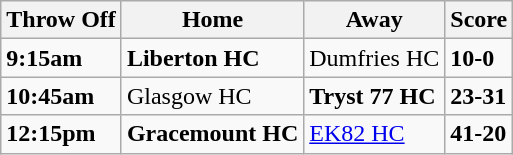<table class="wikitable">
<tr>
<th><strong>Throw Off</strong></th>
<th><strong>Home</strong></th>
<th><strong>Away</strong></th>
<th><strong>Score</strong></th>
</tr>
<tr>
<td><strong>9:15am</strong></td>
<td><strong>Liberton HC</strong></td>
<td>Dumfries HC</td>
<td><strong>10-0</strong></td>
</tr>
<tr>
<td><strong>10:45am</strong></td>
<td>Glasgow HC</td>
<td><strong>Tryst 77 HC</strong></td>
<td><strong>23-31</strong></td>
</tr>
<tr>
<td><strong>12:15pm</strong></td>
<td><strong>Gracemount HC</strong></td>
<td><a href='#'>EK82 HC</a></td>
<td><strong>41-20</strong></td>
</tr>
</table>
